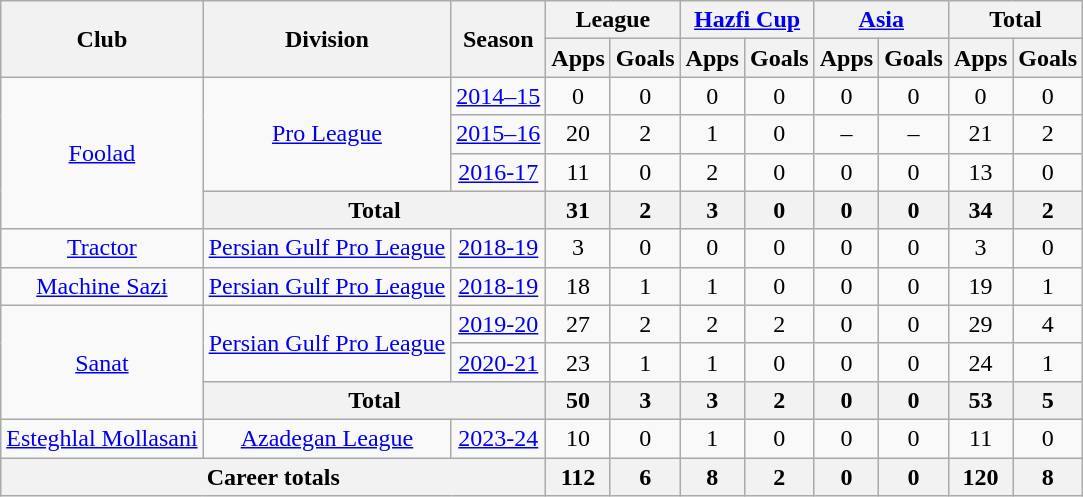<table class="wikitable" style="text-align: center;">
<tr>
<th rowspan="2">Club</th>
<th rowspan="2">Division</th>
<th rowspan="2">Season</th>
<th colspan="2">League</th>
<th colspan="2"><a href='#'>Hazfi Cup</a></th>
<th colspan="2"><a href='#'>Asia</a></th>
<th colspan="2">Total</th>
</tr>
<tr>
<th>Apps</th>
<th>Goals</th>
<th>Apps</th>
<th>Goals</th>
<th>Apps</th>
<th>Goals</th>
<th>Apps</th>
<th>Goals</th>
</tr>
<tr>
<td rowspan="4"><a href='#'>Foolad</a></td>
<td rowspan="3"><a href='#'>Pro League</a></td>
<td><a href='#'>2014–15</a></td>
<td>0</td>
<td>0</td>
<td>0</td>
<td>0</td>
<td>0</td>
<td>0</td>
<td>0</td>
<td>0</td>
</tr>
<tr>
<td><a href='#'>2015–16</a></td>
<td>20</td>
<td>2</td>
<td>1</td>
<td>0</td>
<td>–</td>
<td>–</td>
<td>21</td>
<td>2</td>
</tr>
<tr>
<td><a href='#'>2016-17</a></td>
<td>11</td>
<td>0</td>
<td>2</td>
<td>0</td>
<td>0</td>
<td>0</td>
<td>13</td>
<td>0</td>
</tr>
<tr>
<th colspan=2>Total</th>
<th>31</th>
<th>2</th>
<th>3</th>
<th>0</th>
<th>0</th>
<th>0</th>
<th>34</th>
<th>2</th>
</tr>
<tr>
<td><a href='#'>Tractor</a></td>
<td><a href='#'>Persian Gulf Pro League</a></td>
<td><a href='#'>2018-19</a></td>
<td>3</td>
<td>0</td>
<td>0</td>
<td>0</td>
<td>0</td>
<td>0</td>
<td>3</td>
<td>0</td>
</tr>
<tr>
<td><a href='#'>Machine Sazi</a></td>
<td><a href='#'>Persian Gulf Pro League</a></td>
<td><a href='#'>2018-19</a></td>
<td>18</td>
<td>1</td>
<td>1</td>
<td>0</td>
<td>0</td>
<td>0</td>
<td>19</td>
<td>1</td>
</tr>
<tr>
<td rowspan="3"><a href='#'>Sanat</a></td>
<td rowspan="2"><a href='#'>Persian Gulf Pro League</a></td>
<td><a href='#'>2019-20</a></td>
<td>27</td>
<td>2</td>
<td>2</td>
<td>2</td>
<td>0</td>
<td>0</td>
<td>29</td>
<td>4</td>
</tr>
<tr>
<td><a href='#'>2020-21</a></td>
<td>23</td>
<td>1</td>
<td>1</td>
<td>0</td>
<td>0</td>
<td>0</td>
<td>24</td>
<td>1</td>
</tr>
<tr>
<th colspan=2>Total</th>
<th>50</th>
<th>3</th>
<th>3</th>
<th>2</th>
<th>0</th>
<th>0</th>
<th>53</th>
<th>5</th>
</tr>
<tr>
<td><a href='#'>Esteghlal Mollasani</a></td>
<td><a href='#'>Azadegan League</a></td>
<td><a href='#'>2023-24</a></td>
<td>10</td>
<td>0</td>
<td>1</td>
<td>0</td>
<td>0</td>
<td>0</td>
<td>11</td>
<td>0</td>
</tr>
<tr>
<th colspan=3>Career totals</th>
<th>112</th>
<th>6</th>
<th>8</th>
<th>2</th>
<th>0</th>
<th>0</th>
<th>120</th>
<th>8</th>
</tr>
</table>
